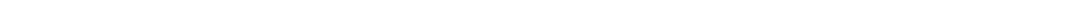<table style="width:88%; text-align:center;">
<tr style="color:white;">
<td style="background:"><strong>9</strong></td>
<td style="background:"><strong>5</strong></td>
<td style="background:"><strong>18</strong></td>
</tr>
</table>
